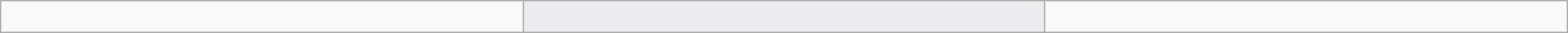<table class="wikitable">
<tr style="vertical-align: top;">
<td style="width: 600pt;"><br></td>
<td style="width: 600pt; background: #EAECF0;"><br></td>
<td style="width: 600pt;"><br></td>
</tr>
</table>
